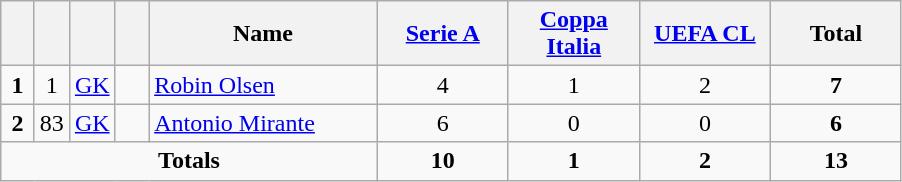<table class="wikitable" style="text-align:center">
<tr>
<th width=15></th>
<th width=15></th>
<th width=15></th>
<th width=15></th>
<th width=145>Name</th>
<th width=80><a href='#'>Serie A</a></th>
<th width=80><a href='#'>Coppa Italia</a></th>
<th width=80><a href='#'>UEFA CL</a></th>
<th width=80>Total</th>
</tr>
<tr>
<td><strong>1</strong></td>
<td>1</td>
<td><a href='#'>GK</a></td>
<td></td>
<td align=left><a href='#'>Robin Olsen</a></td>
<td>4</td>
<td>1</td>
<td>2</td>
<td><strong>7</strong></td>
</tr>
<tr>
<td><strong>2</strong></td>
<td>83</td>
<td><a href='#'>GK</a></td>
<td></td>
<td align=left><a href='#'>Antonio Mirante</a></td>
<td>6</td>
<td>0</td>
<td>0</td>
<td><strong>6</strong></td>
</tr>
<tr>
<td colspan=5><strong>Totals</strong></td>
<td><strong>10</strong></td>
<td><strong>1</strong></td>
<td><strong>2</strong></td>
<td><strong>13</strong></td>
</tr>
</table>
